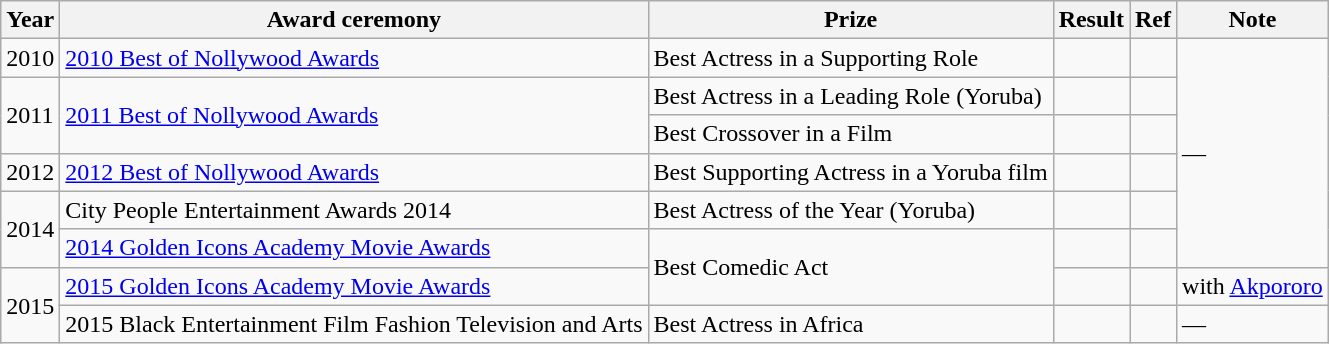<table class ="wikitable">
<tr>
<th>Year</th>
<th>Award ceremony</th>
<th>Prize</th>
<th>Result</th>
<th>Ref</th>
<th>Note</th>
</tr>
<tr>
<td>2010</td>
<td><a href='#'>2010 Best of Nollywood Awards</a></td>
<td>Best Actress in a Supporting Role</td>
<td></td>
<td></td>
<td rowspan="6">—</td>
</tr>
<tr>
<td rowspan="2">2011</td>
<td rowspan="2"><a href='#'>2011 Best of Nollywood Awards</a></td>
<td>Best Actress in a Leading Role (Yoruba)</td>
<td></td>
<td></td>
</tr>
<tr>
<td>Best Crossover in a Film</td>
<td></td>
<td></td>
</tr>
<tr>
<td>2012</td>
<td><a href='#'>2012 Best of Nollywood Awards</a></td>
<td>Best Supporting Actress in a Yoruba film</td>
<td></td>
<td></td>
</tr>
<tr>
<td rowspan="2">2014</td>
<td>City People Entertainment Awards 2014</td>
<td>Best Actress of the Year (Yoruba)</td>
<td></td>
<td></td>
</tr>
<tr>
<td><a href='#'>2014 Golden Icons Academy Movie Awards</a></td>
<td rowspan="2">Best Comedic Act</td>
<td></td>
<td></td>
</tr>
<tr>
<td rowspan="2">2015</td>
<td><a href='#'>2015 Golden Icons Academy Movie Awards</a></td>
<td></td>
<td></td>
<td>with <a href='#'>Akpororo</a></td>
</tr>
<tr>
<td>2015 Black Entertainment Film Fashion Television and Arts</td>
<td>Best Actress in Africa</td>
<td></td>
<td></td>
<td>—</td>
</tr>
</table>
